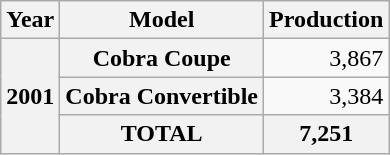<table class=wikitable>
<tr>
<th>Year</th>
<th>Model</th>
<th>Production</th>
</tr>
<tr>
<th rowspan=3>2001</th>
<th align=right>Cobra Coupe</th>
<td align=right>3,867</td>
</tr>
<tr>
<th align=right>Cobra Convertible</th>
<td align=right>3,384</td>
</tr>
<tr>
<th align=right>TOTAL</th>
<th align=right>7,251</th>
</tr>
</table>
